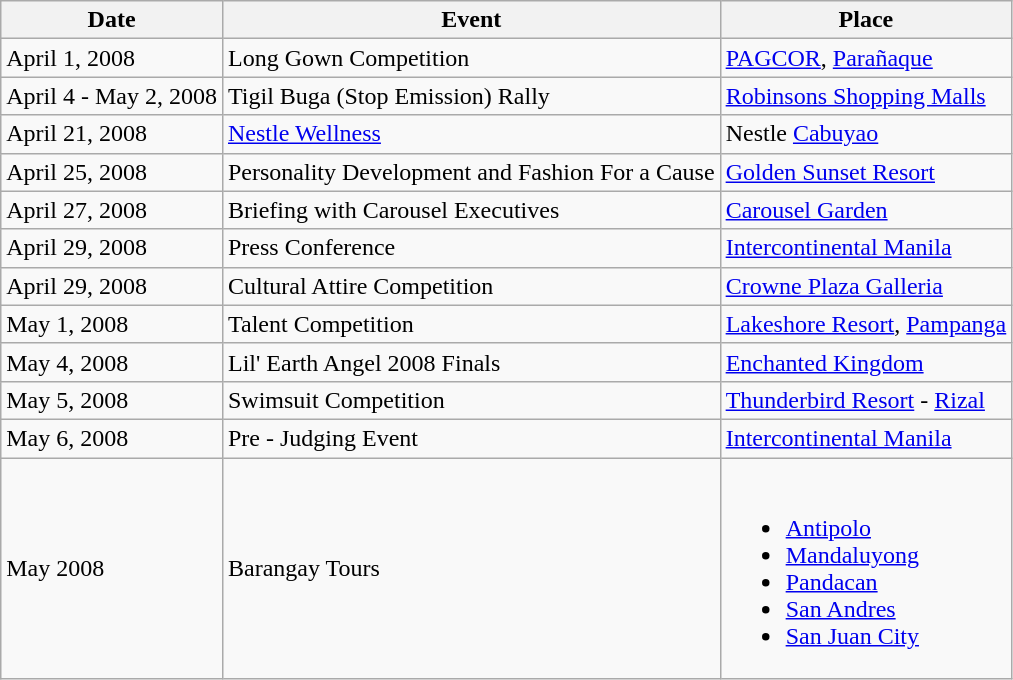<table class="wikitable">
<tr>
<th>Date</th>
<th>Event</th>
<th>Place</th>
</tr>
<tr>
<td>April 1, 2008</td>
<td>Long Gown Competition</td>
<td><a href='#'>PAGCOR</a>, <a href='#'>Parañaque</a></td>
</tr>
<tr>
<td>April 4 - May 2, 2008</td>
<td>Tigil Buga (Stop Emission) Rally</td>
<td><a href='#'>Robinsons Shopping Malls</a></td>
</tr>
<tr>
<td>April 21, 2008</td>
<td><a href='#'>Nestle Wellness</a></td>
<td>Nestle <a href='#'>Cabuyao</a></td>
</tr>
<tr>
<td>April 25, 2008</td>
<td>Personality Development and Fashion For a Cause</td>
<td><a href='#'>Golden Sunset Resort</a></td>
</tr>
<tr>
<td>April 27, 2008</td>
<td>Briefing with Carousel Executives</td>
<td><a href='#'>Carousel Garden</a></td>
</tr>
<tr>
<td>April 29, 2008</td>
<td>Press Conference</td>
<td><a href='#'>Intercontinental Manila</a></td>
</tr>
<tr>
<td>April 29, 2008</td>
<td>Cultural Attire Competition</td>
<td><a href='#'>Crowne Plaza Galleria</a></td>
</tr>
<tr>
<td>May 1, 2008</td>
<td>Talent Competition</td>
<td><a href='#'>Lakeshore Resort</a>, <a href='#'>Pampanga</a></td>
</tr>
<tr>
<td>May 4, 2008</td>
<td>Lil' Earth Angel 2008 Finals</td>
<td><a href='#'>Enchanted Kingdom</a></td>
</tr>
<tr>
<td>May 5, 2008</td>
<td>Swimsuit Competition</td>
<td><a href='#'>Thunderbird Resort</a> - <a href='#'>Rizal</a></td>
</tr>
<tr>
<td>May 6, 2008</td>
<td>Pre - Judging Event</td>
<td><a href='#'>Intercontinental Manila</a></td>
</tr>
<tr>
<td>May 2008</td>
<td>Barangay Tours</td>
<td><br><ul><li><a href='#'>Antipolo</a></li><li><a href='#'>Mandaluyong</a></li><li><a href='#'>Pandacan</a></li><li><a href='#'>San Andres</a></li><li><a href='#'>San Juan City</a></li></ul></td>
</tr>
</table>
